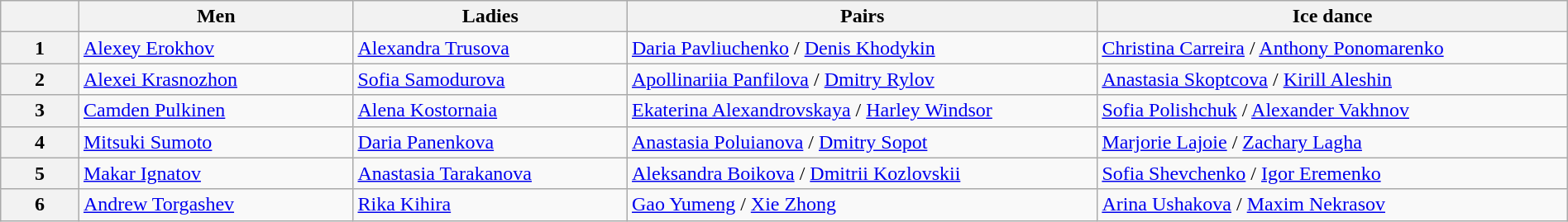<table class="wikitable unsortable" style="text-align:left; width:100%">
<tr>
<th scope="col" style="width:5%"></th>
<th scope="col" style="width:17.5%">Men</th>
<th scope="col" style="width:17.5%">Ladies</th>
<th scope="col" style="width:30%">Pairs</th>
<th scope="col" style="width:30%">Ice dance</th>
</tr>
<tr>
<th scope="row">1</th>
<td> <a href='#'>Alexey Erokhov</a></td>
<td> <a href='#'>Alexandra Trusova</a></td>
<td> <a href='#'>Daria Pavliuchenko</a> / <a href='#'>Denis Khodykin</a></td>
<td> <a href='#'>Christina Carreira</a> / <a href='#'>Anthony Ponomarenko</a></td>
</tr>
<tr>
<th scope="row">2</th>
<td> <a href='#'>Alexei Krasnozhon</a></td>
<td> <a href='#'>Sofia Samodurova</a></td>
<td> <a href='#'>Apollinariia Panfilova</a> / <a href='#'>Dmitry Rylov</a></td>
<td> <a href='#'>Anastasia Skoptcova</a> / <a href='#'>Kirill Aleshin</a></td>
</tr>
<tr>
<th scope="row">3</th>
<td> <a href='#'>Camden Pulkinen</a></td>
<td> <a href='#'>Alena Kostornaia</a></td>
<td> <a href='#'>Ekaterina Alexandrovskaya</a> / <a href='#'>Harley Windsor</a></td>
<td> <a href='#'>Sofia Polishchuk</a> / <a href='#'>Alexander Vakhnov</a></td>
</tr>
<tr>
<th scope="row">4</th>
<td> <a href='#'>Mitsuki Sumoto</a></td>
<td> <a href='#'>Daria Panenkova</a></td>
<td> <a href='#'>Anastasia Poluianova</a> / <a href='#'>Dmitry Sopot</a></td>
<td> <a href='#'>Marjorie Lajoie</a> / <a href='#'>Zachary Lagha</a></td>
</tr>
<tr>
<th scope="row">5</th>
<td> <a href='#'>Makar Ignatov</a></td>
<td> <a href='#'>Anastasia Tarakanova</a></td>
<td> <a href='#'>Aleksandra Boikova</a> / <a href='#'>Dmitrii Kozlovskii</a></td>
<td> <a href='#'>Sofia Shevchenko</a> / <a href='#'>Igor Eremenko</a></td>
</tr>
<tr>
<th scope="row">6</th>
<td> <a href='#'>Andrew Torgashev</a></td>
<td> <a href='#'>Rika Kihira</a></td>
<td> <a href='#'>Gao Yumeng</a> / <a href='#'>Xie Zhong</a></td>
<td> <a href='#'>Arina Ushakova</a> / <a href='#'>Maxim Nekrasov</a></td>
</tr>
</table>
